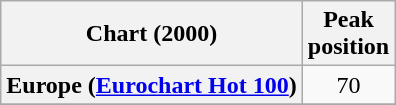<table class="wikitable sortable plainrowheaders" style="text-align:center">
<tr>
<th>Chart (2000)</th>
<th>Peak<br>position</th>
</tr>
<tr>
<th scope="row">Europe (<a href='#'>Eurochart Hot 100</a>)</th>
<td>70</td>
</tr>
<tr>
</tr>
<tr>
</tr>
<tr>
</tr>
</table>
